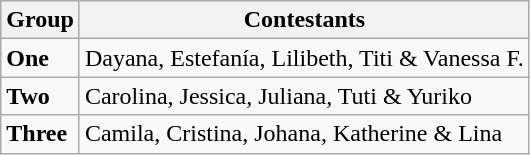<table class="wikitable">
<tr>
<th>Group</th>
<th>Contestants</th>
</tr>
<tr>
<td><strong>One</strong></td>
<td>Dayana, Estefanía, Lilibeth, Titi & Vanessa F.</td>
</tr>
<tr>
<td><strong>Two</strong></td>
<td>Carolina, Jessica, Juliana, Tuti & Yuriko</td>
</tr>
<tr>
<td><strong>Three</strong></td>
<td>Camila, Cristina, Johana, Katherine & Lina</td>
</tr>
</table>
